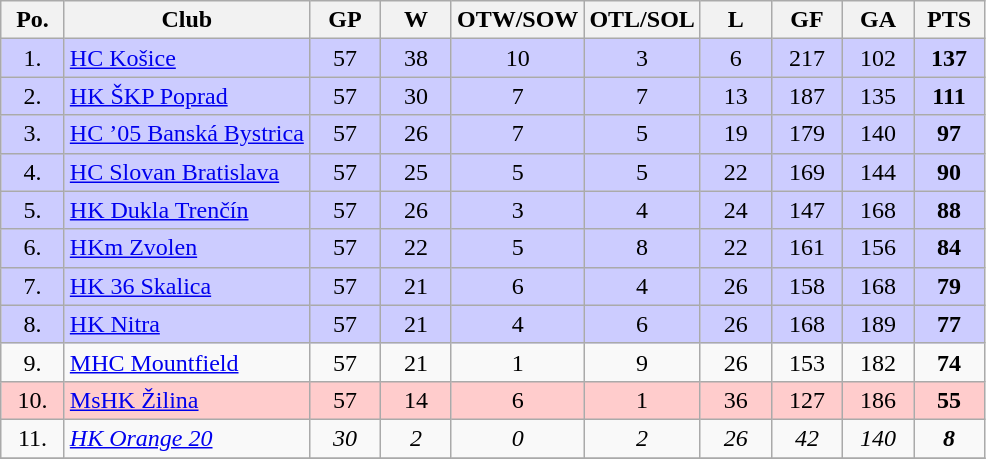<table class="wikitable sortable" style="text-align: center;">
<tr>
<th width="35">Po.</th>
<th>Club</th>
<th width="40">GP</th>
<th width="40">W</th>
<th width="40">OTW/SOW</th>
<th width="40">OTL/SOL</th>
<th width="40">L</th>
<th width="40">GF</th>
<th width="40">GA</th>
<th width="40">PTS</th>
</tr>
<tr bgcolor="ccccff">
<td>1.</td>
<td align=left><a href='#'>HC Košice</a></td>
<td>57</td>
<td>38</td>
<td>10</td>
<td>3</td>
<td>6</td>
<td>217</td>
<td>102</td>
<td><strong>137</strong></td>
</tr>
<tr bgcolor="ccccff">
<td>2.</td>
<td align=left><a href='#'>HK ŠKP Poprad</a></td>
<td>57</td>
<td>30</td>
<td>7</td>
<td>7</td>
<td>13</td>
<td>187</td>
<td>135</td>
<td><strong>111</strong></td>
</tr>
<tr bgcolor="ccccff">
<td>3.</td>
<td align=left><a href='#'>HC ’05 Banská Bystrica</a></td>
<td>57</td>
<td>26</td>
<td>7</td>
<td>5</td>
<td>19</td>
<td>179</td>
<td>140</td>
<td><strong>97</strong></td>
</tr>
<tr bgcolor="ccccff">
<td>4.</td>
<td align=left><a href='#'>HC Slovan Bratislava</a></td>
<td>57</td>
<td>25</td>
<td>5</td>
<td>5</td>
<td>22</td>
<td>169</td>
<td>144</td>
<td><strong>90</strong></td>
</tr>
<tr bgcolor="ccccff">
<td>5.</td>
<td align=left><a href='#'>HK Dukla Trenčín</a></td>
<td>57</td>
<td>26</td>
<td>3</td>
<td>4</td>
<td>24</td>
<td>147</td>
<td>168</td>
<td><strong>88</strong></td>
</tr>
<tr bgcolor="ccccff">
<td>6.</td>
<td align=left><a href='#'>HKm Zvolen</a></td>
<td>57</td>
<td>22</td>
<td>5</td>
<td>8</td>
<td>22</td>
<td>161</td>
<td>156</td>
<td><strong>84</strong></td>
</tr>
<tr bgcolor="ccccff">
<td>7.</td>
<td align=left><a href='#'>HK 36 Skalica</a></td>
<td>57</td>
<td>21</td>
<td>6</td>
<td>4</td>
<td>26</td>
<td>158</td>
<td>168</td>
<td><strong>79</strong></td>
</tr>
<tr bgcolor="ccccff">
<td>8.</td>
<td align=left><a href='#'>HK Nitra</a></td>
<td>57</td>
<td>21</td>
<td>4</td>
<td>6</td>
<td>26</td>
<td>168</td>
<td>189</td>
<td><strong>77</strong></td>
</tr>
<tr>
<td>9.</td>
<td align=left><a href='#'>MHC Mountfield</a></td>
<td>57</td>
<td>21</td>
<td>1</td>
<td>9</td>
<td>26</td>
<td>153</td>
<td>182</td>
<td><strong>74</strong></td>
</tr>
<tr bgcolor="ffcccc">
<td>10.</td>
<td align=left><a href='#'>MsHK Žilina</a></td>
<td>57</td>
<td>14</td>
<td>6</td>
<td>1</td>
<td>36</td>
<td>127</td>
<td>186</td>
<td><strong>55</strong></td>
</tr>
<tr>
<td>11.</td>
<td align=left><em><a href='#'>HK Orange 20</a></em></td>
<td><em>30</em></td>
<td><em>2</em></td>
<td><em>0</em></td>
<td><em>2</em></td>
<td><em>26</em></td>
<td><em>42</em></td>
<td><em>140</em></td>
<td><strong><em>8</em></strong></td>
</tr>
<tr>
</tr>
</table>
